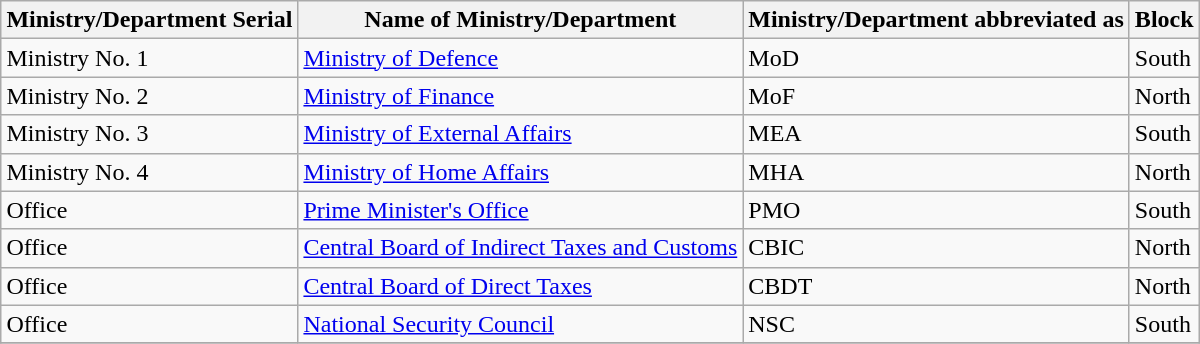<table class="wikitable" style="margin: 1em auto 1em auto;">
<tr>
<th scope="col">Ministry/Department Serial</th>
<th scope="col">Name of Ministry/Department</th>
<th scope="col">Ministry/Department abbreviated as</th>
<th scope="col">Block</th>
</tr>
<tr>
<td>Ministry No. 1</td>
<td><a href='#'>Ministry of Defence</a></td>
<td>MoD</td>
<td>South</td>
</tr>
<tr>
<td>Ministry No. 2</td>
<td><a href='#'>Ministry of Finance</a></td>
<td>MoF</td>
<td>North</td>
</tr>
<tr>
<td>Ministry No. 3</td>
<td><a href='#'>Ministry of External Affairs</a></td>
<td>MEA</td>
<td>South</td>
</tr>
<tr>
<td>Ministry No. 4</td>
<td><a href='#'>Ministry of Home Affairs</a></td>
<td>MHA</td>
<td>North</td>
</tr>
<tr>
<td>Office</td>
<td><a href='#'>Prime Minister's Office</a></td>
<td>PMO</td>
<td>South</td>
</tr>
<tr>
<td>Office</td>
<td><a href='#'>Central Board of Indirect Taxes and Customs</a></td>
<td>CBIC</td>
<td>North</td>
</tr>
<tr>
<td>Office</td>
<td><a href='#'>Central Board of Direct Taxes</a></td>
<td>CBDT</td>
<td>North</td>
</tr>
<tr>
<td>Office</td>
<td><a href='#'>National Security Council</a></td>
<td>NSC</td>
<td>South</td>
</tr>
<tr>
</tr>
</table>
